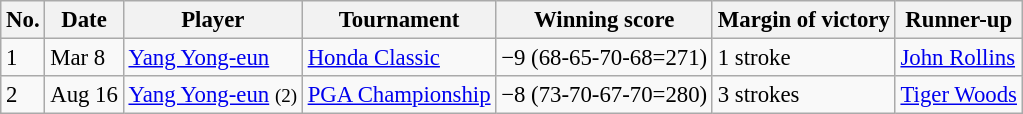<table class="wikitable" style="font-size:95%;">
<tr>
<th>No.</th>
<th>Date</th>
<th>Player</th>
<th>Tournament</th>
<th>Winning score</th>
<th>Margin of victory</th>
<th>Runner-up</th>
</tr>
<tr>
<td>1</td>
<td>Mar 8</td>
<td> <a href='#'>Yang Yong-eun</a></td>
<td><a href='#'>Honda Classic</a></td>
<td>−9 (68-65-70-68=271)</td>
<td>1 stroke</td>
<td> <a href='#'>John Rollins</a></td>
</tr>
<tr>
<td>2</td>
<td>Aug 16</td>
<td> <a href='#'>Yang Yong-eun</a> <small>(2)</small></td>
<td><a href='#'>PGA Championship</a></td>
<td>−8 (73-70-67-70=280)</td>
<td>3 strokes</td>
<td> <a href='#'>Tiger Woods</a></td>
</tr>
</table>
